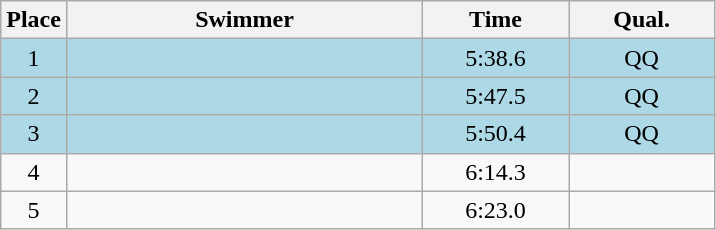<table class=wikitable style="text-align:center">
<tr>
<th>Place</th>
<th width=230>Swimmer</th>
<th width=90>Time</th>
<th width=90>Qual.</th>
</tr>
<tr bgcolor=lightblue>
<td>1</td>
<td align=left></td>
<td>5:38.6</td>
<td>QQ</td>
</tr>
<tr bgcolor=lightblue>
<td>2</td>
<td align=left></td>
<td>5:47.5</td>
<td>QQ</td>
</tr>
<tr bgcolor=lightblue>
<td>3</td>
<td align=left></td>
<td>5:50.4</td>
<td>QQ</td>
</tr>
<tr>
<td>4</td>
<td align=left></td>
<td>6:14.3</td>
<td></td>
</tr>
<tr>
<td>5</td>
<td align=left></td>
<td>6:23.0</td>
<td></td>
</tr>
</table>
